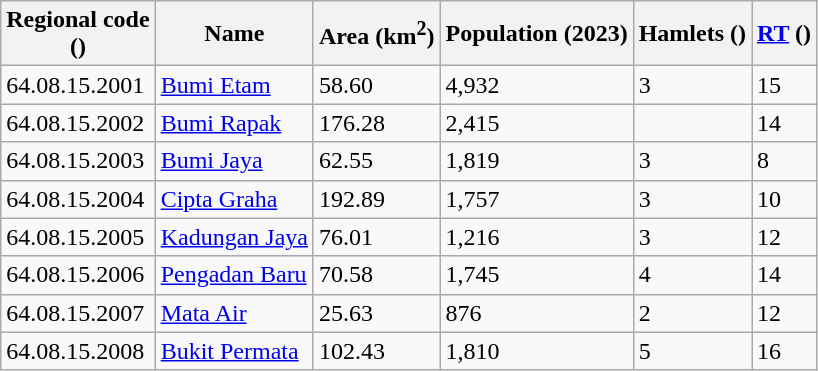<table class="wikitable sortable">
<tr>
<th>Regional code<br>()</th>
<th>Name</th>
<th>Area (km<sup>2</sup>)</th>
<th>Population (2023)</th>
<th>Hamlets ()</th>
<th><a href='#'>RT</a> ()</th>
</tr>
<tr>
<td>64.08.15.2001</td>
<td><a href='#'>Bumi Etam</a></td>
<td>58.60</td>
<td>4,932</td>
<td>3</td>
<td>15</td>
</tr>
<tr>
<td>64.08.15.2002</td>
<td><a href='#'>Bumi Rapak</a></td>
<td>176.28</td>
<td>2,415</td>
<td></td>
<td>14</td>
</tr>
<tr>
<td>64.08.15.2003</td>
<td><a href='#'>Bumi Jaya</a></td>
<td>62.55</td>
<td>1,819</td>
<td>3</td>
<td>8</td>
</tr>
<tr>
<td>64.08.15.2004</td>
<td><a href='#'>Cipta Graha</a></td>
<td>192.89</td>
<td>1,757</td>
<td>3</td>
<td>10</td>
</tr>
<tr>
<td>64.08.15.2005</td>
<td><a href='#'>Kadungan Jaya</a></td>
<td>76.01</td>
<td>1,216</td>
<td>3</td>
<td>12</td>
</tr>
<tr>
<td>64.08.15.2006</td>
<td><a href='#'>Pengadan Baru</a></td>
<td>70.58</td>
<td>1,745</td>
<td>4</td>
<td>14</td>
</tr>
<tr>
<td>64.08.15.2007</td>
<td><a href='#'>Mata Air</a></td>
<td>25.63</td>
<td>876</td>
<td>2</td>
<td>12</td>
</tr>
<tr>
<td>64.08.15.2008</td>
<td><a href='#'>Bukit Permata</a></td>
<td>102.43</td>
<td>1,810</td>
<td>5</td>
<td>16</td>
</tr>
</table>
